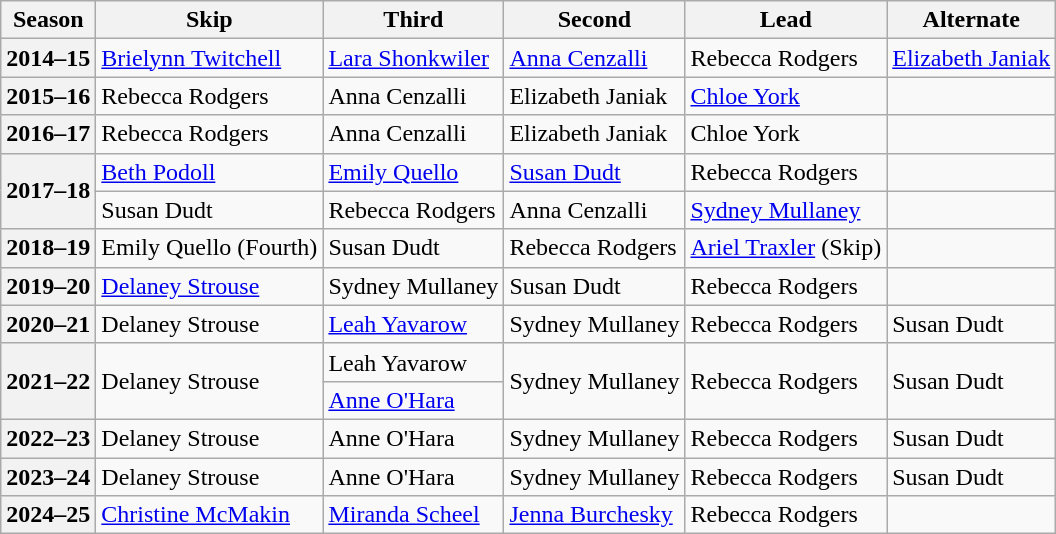<table class="wikitable">
<tr>
<th scope="col">Season</th>
<th scope="col">Skip</th>
<th scope="col">Third</th>
<th scope="col">Second</th>
<th scope="col">Lead</th>
<th scope="col">Alternate</th>
</tr>
<tr>
<th scope="row">2014–15</th>
<td><a href='#'>Brielynn Twitchell</a></td>
<td><a href='#'>Lara Shonkwiler</a></td>
<td><a href='#'>Anna Cenzalli</a></td>
<td>Rebecca Rodgers</td>
<td><a href='#'>Elizabeth Janiak</a></td>
</tr>
<tr>
<th scope="row">2015–16</th>
<td>Rebecca Rodgers</td>
<td>Anna Cenzalli</td>
<td>Elizabeth Janiak</td>
<td><a href='#'>Chloe York</a></td>
<td></td>
</tr>
<tr>
<th scope="row">2016–17</th>
<td>Rebecca Rodgers</td>
<td>Anna Cenzalli</td>
<td>Elizabeth Janiak</td>
<td>Chloe York</td>
<td></td>
</tr>
<tr>
<th scope="row" rowspan=2>2017–18</th>
<td><a href='#'>Beth Podoll</a></td>
<td><a href='#'>Emily Quello</a></td>
<td><a href='#'>Susan Dudt</a></td>
<td>Rebecca Rodgers</td>
<td></td>
</tr>
<tr>
<td>Susan Dudt</td>
<td>Rebecca Rodgers</td>
<td>Anna Cenzalli</td>
<td><a href='#'>Sydney Mullaney</a></td>
<td></td>
</tr>
<tr>
<th scope="row">2018–19</th>
<td>Emily Quello (Fourth)</td>
<td>Susan Dudt</td>
<td>Rebecca Rodgers</td>
<td><a href='#'>Ariel Traxler</a> (Skip)</td>
<td></td>
</tr>
<tr>
<th scope="row">2019–20</th>
<td><a href='#'>Delaney Strouse</a></td>
<td>Sydney Mullaney</td>
<td>Susan Dudt</td>
<td>Rebecca Rodgers</td>
<td></td>
</tr>
<tr>
<th scope="row">2020–21</th>
<td>Delaney Strouse</td>
<td><a href='#'>Leah Yavarow</a></td>
<td>Sydney Mullaney</td>
<td>Rebecca Rodgers</td>
<td>Susan Dudt</td>
</tr>
<tr>
<th scope="row" rowspan=2>2021–22</th>
<td rowspan=2>Delaney Strouse</td>
<td>Leah Yavarow</td>
<td rowspan=2>Sydney Mullaney</td>
<td rowspan=2>Rebecca Rodgers</td>
<td rowspan=2>Susan Dudt</td>
</tr>
<tr>
<td><a href='#'>Anne O'Hara</a></td>
</tr>
<tr>
<th scope="row">2022–23</th>
<td>Delaney Strouse</td>
<td>Anne O'Hara</td>
<td>Sydney Mullaney</td>
<td>Rebecca Rodgers</td>
<td>Susan Dudt</td>
</tr>
<tr>
<th scope="row">2023–24</th>
<td>Delaney Strouse</td>
<td>Anne O'Hara</td>
<td>Sydney Mullaney</td>
<td>Rebecca Rodgers</td>
<td>Susan Dudt</td>
</tr>
<tr>
<th scope="row">2024–25</th>
<td><a href='#'>Christine McMakin</a></td>
<td><a href='#'>Miranda Scheel</a></td>
<td><a href='#'>Jenna Burchesky</a></td>
<td>Rebecca Rodgers</td>
<td></td>
</tr>
</table>
